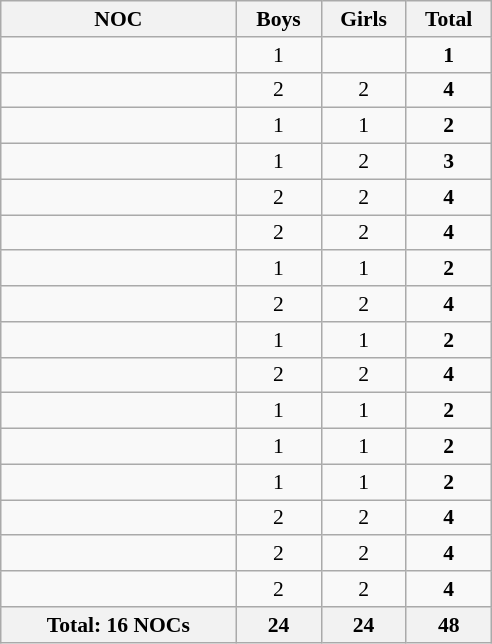<table class="wikitable collapsible sortable" style="text-align:center; font-size:90%;">
<tr>
<th style="text-align:center; width:150px;"><strong>NOC</strong></th>
<th width=50><strong>Boys</strong></th>
<th width=50><strong>Girls</strong></th>
<th width=50><strong>Total</strong></th>
</tr>
<tr>
<td style="text-align:left;"></td>
<td>1</td>
<td></td>
<td><strong>1</strong></td>
</tr>
<tr>
<td style="text-align:left;"></td>
<td>2</td>
<td>2</td>
<td><strong>4</strong></td>
</tr>
<tr>
<td style="text-align:left;"></td>
<td>1</td>
<td>1</td>
<td><strong>2</strong></td>
</tr>
<tr>
<td style="text-align:left;"></td>
<td>1</td>
<td>2</td>
<td><strong>3</strong></td>
</tr>
<tr>
<td style="text-align:left;"></td>
<td>2</td>
<td>2</td>
<td><strong>4</strong></td>
</tr>
<tr>
<td style="text-align:left;"></td>
<td>2</td>
<td>2</td>
<td><strong>4</strong></td>
</tr>
<tr>
<td style="text-align:left;"></td>
<td>1</td>
<td>1</td>
<td><strong>2</strong></td>
</tr>
<tr>
<td style="text-align:left;"></td>
<td>2</td>
<td>2</td>
<td><strong>4</strong></td>
</tr>
<tr>
<td style="text-align:left;"></td>
<td>1</td>
<td>1</td>
<td><strong>2</strong></td>
</tr>
<tr>
<td style="text-align:left;"></td>
<td>2</td>
<td>2</td>
<td><strong>4</strong></td>
</tr>
<tr>
<td style="text-align:left;"></td>
<td>1</td>
<td>1</td>
<td><strong>2</strong></td>
</tr>
<tr>
<td style="text-align:left;"></td>
<td>1</td>
<td>1</td>
<td><strong>2</strong></td>
</tr>
<tr>
<td style="text-align:left;"></td>
<td>1</td>
<td>1</td>
<td><strong>2</strong></td>
</tr>
<tr>
<td style="text-align:left;"></td>
<td>2</td>
<td>2</td>
<td><strong>4</strong></td>
</tr>
<tr>
<td style="text-align:left;"></td>
<td>2</td>
<td>2</td>
<td><strong>4</strong></td>
</tr>
<tr>
<td style="text-align:left;"></td>
<td>2</td>
<td>2</td>
<td><strong>4</strong></td>
</tr>
<tr>
<th>Total: 16 NOCs</th>
<th>24</th>
<th>24</th>
<th>48</th>
</tr>
</table>
